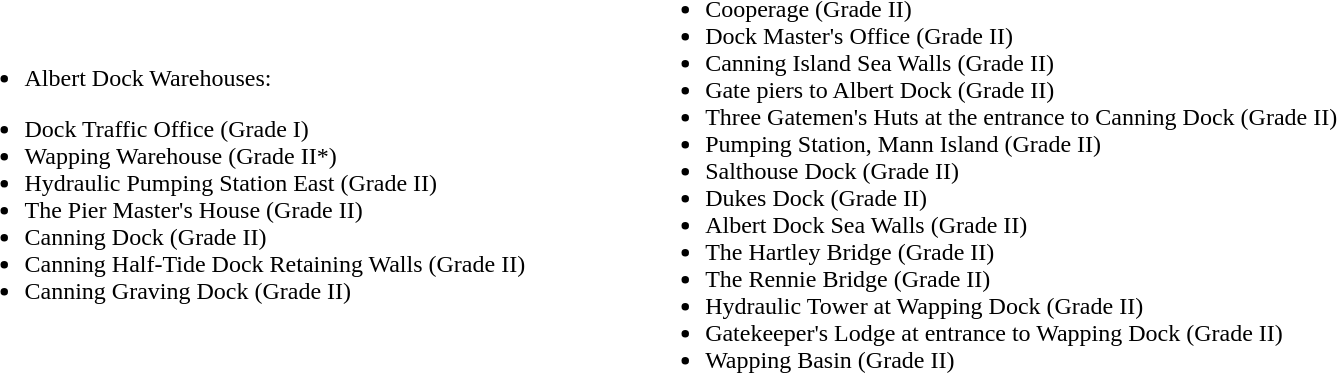<table>
<tr>
<td><br><ul><li>Albert Dock Warehouses:</li></ul><ul><li>Dock Traffic Office (Grade I)</li><li>Wapping Warehouse (Grade II*)</li><li>Hydraulic Pumping Station East (Grade II)</li><li>The Pier Master's House (Grade II)</li><li>Canning Dock (Grade II)</li><li>Canning Half-Tide Dock Retaining Walls (Grade II)</li><li>Canning Graving Dock (Grade II)</li></ul></td>
<td></td>
<td></td>
<td></td>
<td></td>
<td></td>
<td></td>
<td></td>
<td></td>
<td></td>
<td></td>
<td></td>
<td></td>
<td></td>
<td></td>
<td></td>
<td></td>
<td></td>
<td></td>
<td></td>
<td><br><ul><li>Cooperage (Grade II)</li><li>Dock Master's Office (Grade II)</li><li>Canning Island Sea Walls (Grade II)</li><li>Gate piers to Albert Dock (Grade II)</li><li>Three Gatemen's Huts at the entrance to Canning Dock (Grade II)</li><li>Pumping Station, Mann Island (Grade II)</li><li>Salthouse Dock (Grade II)</li><li>Dukes Dock (Grade II)</li><li>Albert Dock Sea Walls (Grade II)</li><li>The Hartley Bridge (Grade II)</li><li>The Rennie Bridge (Grade II)</li><li>Hydraulic Tower at Wapping Dock (Grade II)</li><li>Gatekeeper's Lodge at entrance to Wapping Dock (Grade II)</li><li>Wapping Basin (Grade II)</li></ul></td>
</tr>
</table>
